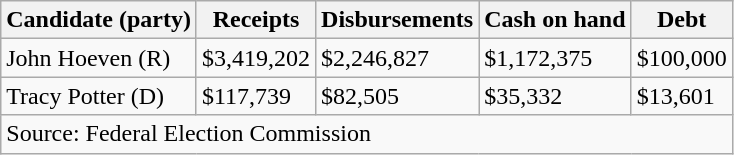<table class="wikitable sortable">
<tr>
<th>Candidate (party)</th>
<th>Receipts</th>
<th>Disbursements</th>
<th>Cash on hand</th>
<th>Debt</th>
</tr>
<tr>
<td>John Hoeven (R)</td>
<td>$3,419,202</td>
<td>$2,246,827</td>
<td>$1,172,375</td>
<td>$100,000</td>
</tr>
<tr>
<td>Tracy Potter (D)</td>
<td>$117,739</td>
<td>$82,505</td>
<td>$35,332</td>
<td>$13,601</td>
</tr>
<tr>
<td colspan=5>Source: Federal Election Commission</td>
</tr>
</table>
